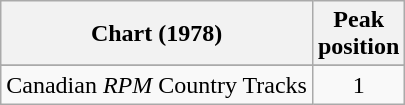<table class="wikitable sortable">
<tr>
<th align="left">Chart (1978)</th>
<th align="center">Peak<br>position</th>
</tr>
<tr>
</tr>
<tr>
<td align="left">Canadian <em>RPM</em> Country Tracks</td>
<td align="center">1</td>
</tr>
</table>
